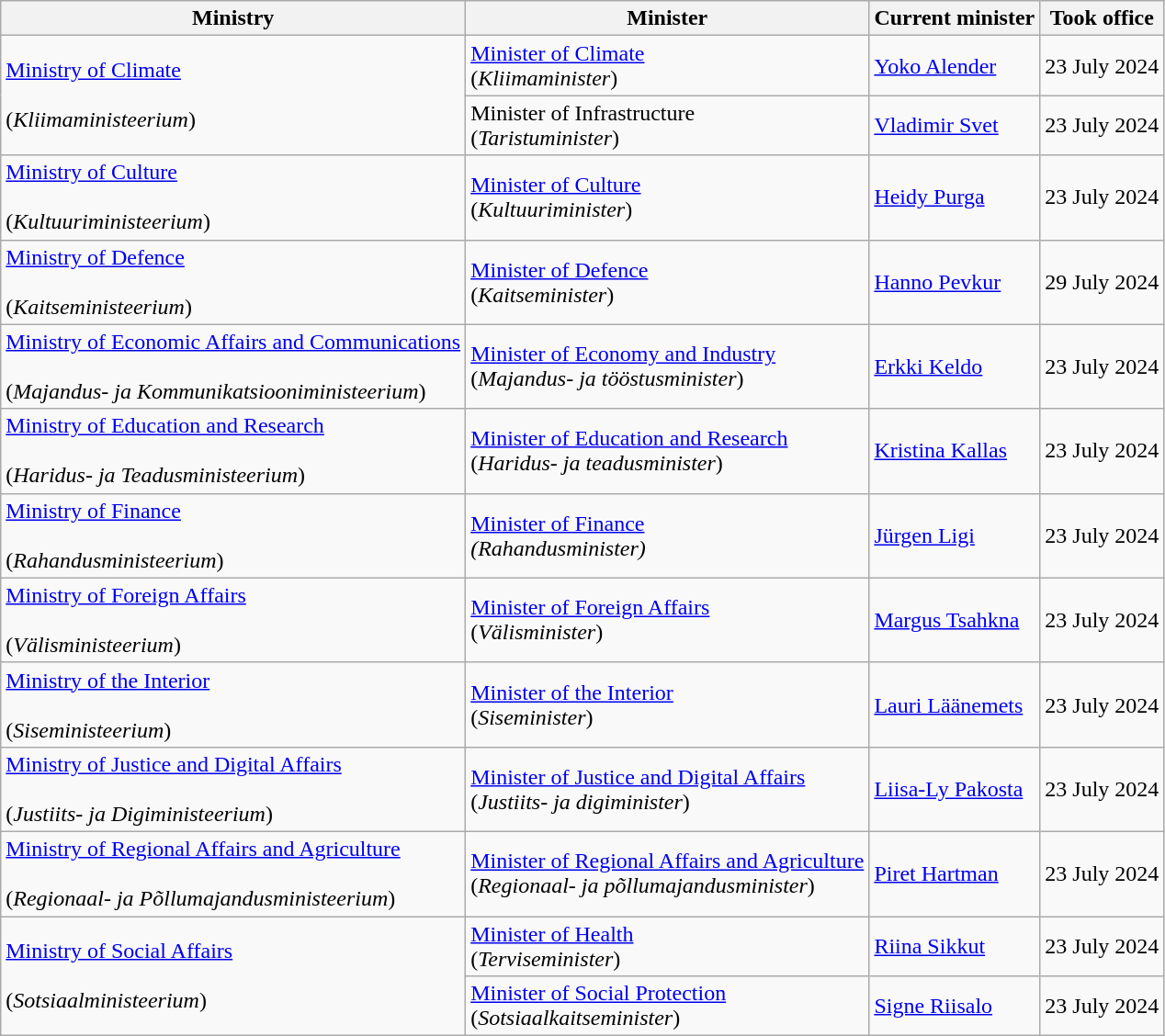<table class="wikitable">
<tr>
<th>Ministry</th>
<th>Minister</th>
<th>Current minister</th>
<th>Took office</th>
</tr>
<tr>
<td rowspan="2"><a href='#'>Ministry of Climate</a><br>  <br>(<em>Kliimaministeerium</em>)</td>
<td><a href='#'>Minister of Climate</a><br> (<em>Kliimaminister</em>)</td>
<td><a href='#'>Yoko Alender</a></td>
<td>23 July 2024</td>
</tr>
<tr>
<td>Minister of Infrastructure<br>(<em>Taristuminister</em>)</td>
<td><a href='#'>Vladimir Svet</a></td>
<td>23 July 2024</td>
</tr>
<tr>
<td><a href='#'>Ministry of Culture</a> <br>  <br> (<em>Kultuuriministeerium</em>)</td>
<td><a href='#'>Minister of Culture</a> <br> (<em>Kultuuriminister</em>)</td>
<td><a href='#'>Heidy Purga</a></td>
<td>23 July 2024</td>
</tr>
<tr>
<td><a href='#'>Ministry of Defence</a> <br>  <br> (<em>Kaitseministeerium</em>)</td>
<td><a href='#'>Minister of Defence</a> <br> (<em>Kaitseminister</em>)</td>
<td><a href='#'>Hanno Pevkur</a></td>
<td>29 July 2024</td>
</tr>
<tr>
<td><a href='#'>Ministry of Economic Affairs and Communications</a> <br>  <br> (<em>Majandus- ja Kommunikatsiooniministeerium</em>)</td>
<td><a href='#'>Minister of Economy and Industry</a> <br> (<em>Majandus- ja tööstusminister</em>)</td>
<td><a href='#'>Erkki Keldo</a></td>
<td>23 July 2024</td>
</tr>
<tr>
<td><a href='#'>Ministry of Education and Research</a> <br>  <br> (<em>Haridus- ja Teadusministeerium</em>)</td>
<td><a href='#'>Minister of Education and Research</a> <br> (<em>Haridus- ja teadusminister</em>)</td>
<td><a href='#'>Kristina Kallas</a></td>
<td>23 July 2024</td>
</tr>
<tr>
<td><a href='#'>Ministry of Finance</a> <br>  <br> (<em>Rahandusministeerium</em>)</td>
<td><a href='#'>Minister of Finance</a> <br> <em>(Rahandusminister)</em></td>
<td><a href='#'>Jürgen Ligi</a></td>
<td>23 July 2024</td>
</tr>
<tr>
<td><a href='#'>Ministry of Foreign Affairs</a> <br>  <br> (<em>Välisministeerium</em>)</td>
<td><a href='#'>Minister of Foreign Affairs</a> <br> (<em>Välisminister</em>)</td>
<td><a href='#'>Margus Tsahkna</a></td>
<td>23 July 2024</td>
</tr>
<tr>
<td><a href='#'>Ministry of the Interior</a> <br>  <br> (<em>Siseministeerium</em>)</td>
<td><a href='#'>Minister of the Interior</a> <br> (<em>Siseminister</em>)</td>
<td><a href='#'>Lauri Läänemets</a></td>
<td>23 July 2024</td>
</tr>
<tr>
<td><a href='#'>Ministry of Justice and Digital Affairs</a> <br>  <br> (<em>Justiits- ja Digiministeerium</em>)</td>
<td><a href='#'>Minister of Justice and Digital Affairs</a> <br> (<em>Justiits- ja digiminister</em>)</td>
<td><a href='#'>Liisa-Ly Pakosta</a></td>
<td>23 July 2024</td>
</tr>
<tr>
<td><a href='#'>Ministry of Regional Affairs and Agriculture</a><br>  <br> (<em>Regionaal- ja Põllumajandusministeerium</em>)</td>
<td><a href='#'>Minister of Regional Affairs and Agriculture</a> <br> (<em>Regionaal- ja põllumajandusminister</em>)</td>
<td><a href='#'>Piret Hartman</a></td>
<td>23 July 2024</td>
</tr>
<tr>
<td rowspan="2"><a href='#'>Ministry of Social Affairs</a> <br>  <br> (<em>Sotsiaalministeerium</em>)</td>
<td><a href='#'>Minister of Health</a><br> (<em>Terviseminister</em>)</td>
<td><a href='#'>Riina Sikkut</a></td>
<td>23 July 2024</td>
</tr>
<tr>
<td><a href='#'>Minister of Social Protection</a><br>(<em>Sotsiaalkaitseminister</em>)</td>
<td><a href='#'>Signe Riisalo</a></td>
<td>23 July 2024</td>
</tr>
</table>
